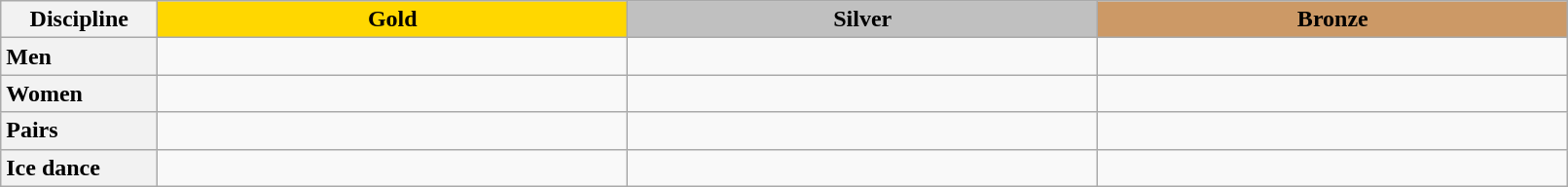<table class="wikitable unsortable" style="text-align:left; width:85%">
<tr>
<th scope="col" style="text-align:center; width:10%">Discipline</th>
<th scope="col" style="text-align:center; width:30%; background:gold">Gold</th>
<th scope="col" style="text-align:center; width:30%; background:silver">Silver</th>
<th scope="col" style="text-align:center; width:30%; background:#c96">Bronze</th>
</tr>
<tr>
<th scope="row" style="text-align:left">Men</th>
<td></td>
<td></td>
<td></td>
</tr>
<tr>
<th scope="row" style="text-align:left">Women</th>
<td></td>
<td></td>
<td></td>
</tr>
<tr>
<th scope="row" style="text-align:left">Pairs</th>
<td></td>
<td></td>
<td></td>
</tr>
<tr>
<th scope="row" style="text-align:left">Ice dance</th>
<td></td>
<td></td>
<td></td>
</tr>
</table>
